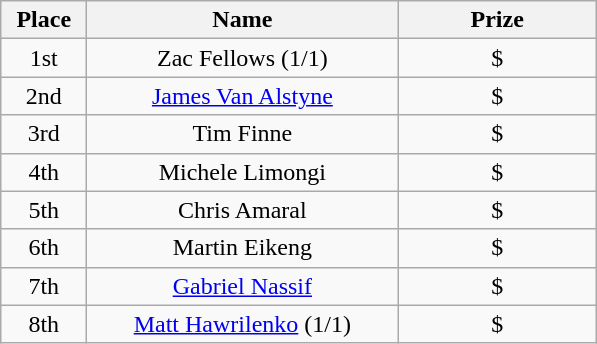<table class="wikitable">
<tr>
<th width="50">Place</th>
<th width="200">Name</th>
<th width="125">Prize</th>
</tr>
<tr>
<td align = "center">1st</td>
<td align = "center">Zac Fellows (1/1)</td>
<td align = "center">$</td>
</tr>
<tr>
<td align = "center">2nd</td>
<td align = "center"><a href='#'>James Van Alstyne</a></td>
<td align = "center">$</td>
</tr>
<tr>
<td align = "center">3rd</td>
<td align = "center">Tim Finne</td>
<td align = "center">$</td>
</tr>
<tr>
<td align = "center">4th</td>
<td align = "center">Michele Limongi</td>
<td align = "center">$</td>
</tr>
<tr>
<td align = "center">5th</td>
<td align = "center">Chris Amaral</td>
<td align = "center">$</td>
</tr>
<tr>
<td align = "center">6th</td>
<td align = "center">Martin Eikeng</td>
<td align = "center">$</td>
</tr>
<tr>
<td align = "center">7th</td>
<td align = "center"><a href='#'>Gabriel Nassif</a></td>
<td align = "center">$</td>
</tr>
<tr>
<td align = "center">8th</td>
<td align = "center"><a href='#'>Matt Hawrilenko</a> (1/1)</td>
<td align = "center">$</td>
</tr>
</table>
